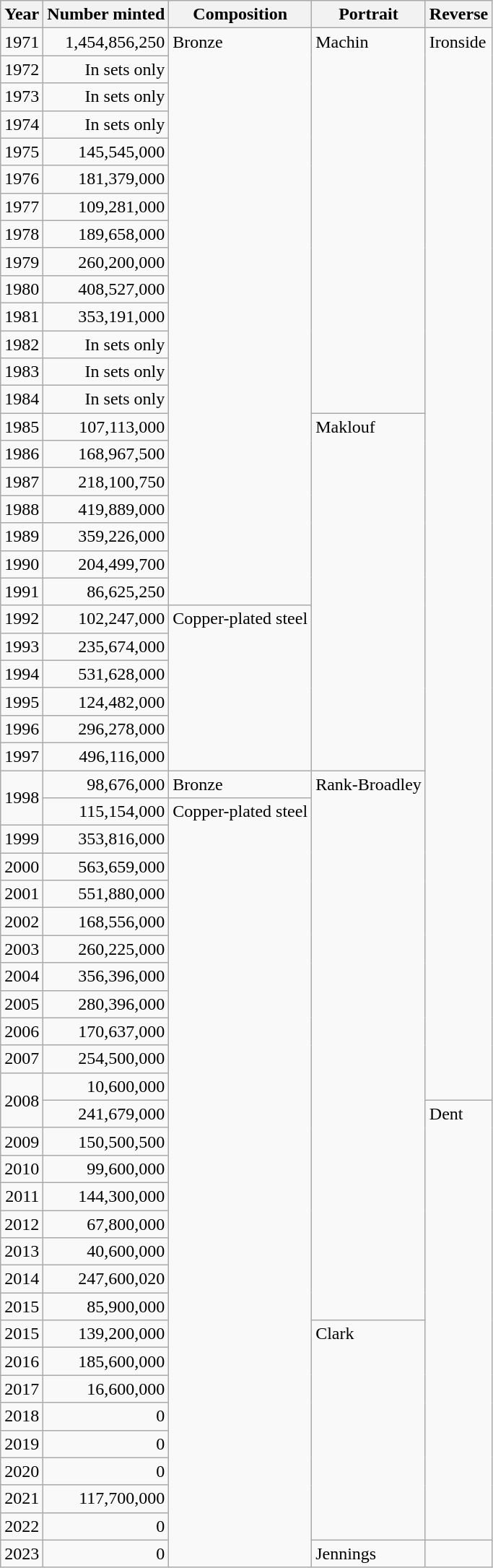<table class="wikitable sortable" style="text-align: right;">
<tr>
<th>Year</th>
<th>Number minted</th>
<th>Composition</th>
<th>Portrait</th>
<th>Reverse</th>
</tr>
<tr>
<td>1971</td>
<td>1,454,856,250</td>
<td rowspan="22" style="text-align:left; vertical-align: top;">Bronze</td>
<td style="text-align:left; vertical-align: top;" rowspan="14">Machin</td>
<td rowspan="40" style="text-align:left; vertical-align: top;">Ironside</td>
</tr>
<tr>
<td>1972</td>
<td data-sort-value="0">In sets only</td>
</tr>
<tr>
<td>1973</td>
<td data-sort-value="0">In sets only</td>
</tr>
<tr>
<td>1974</td>
<td data-sort-value="0">In sets only</td>
</tr>
<tr>
<td>1975</td>
<td>145,545,000</td>
</tr>
<tr>
<td>1976</td>
<td>181,379,000</td>
</tr>
<tr>
<td>1977</td>
<td>109,281,000</td>
</tr>
<tr>
<td>1978</td>
<td>189,658,000</td>
</tr>
<tr>
<td>1979</td>
<td>260,200,000</td>
</tr>
<tr>
<td>1980</td>
<td>408,527,000</td>
</tr>
<tr>
<td>1981</td>
<td>353,191,000</td>
</tr>
<tr>
<td>1982</td>
<td data-sort-value="0">In sets only</td>
</tr>
<tr>
<td>1983</td>
<td data-sort-value="0">In sets only</td>
</tr>
<tr>
<td>1984</td>
<td data-sort-value="0">In sets only</td>
</tr>
<tr>
<td>1985</td>
<td>107,113,000</td>
<td rowspan="14" style="text-align:left; vertical-align: top;">Maklouf</td>
</tr>
<tr>
<td>1986</td>
<td>168,967,500</td>
</tr>
<tr>
<td>1987</td>
<td>218,100,750</td>
</tr>
<tr>
<td>1988</td>
<td>419,889,000</td>
</tr>
<tr>
<td>1989</td>
<td>359,226,000</td>
</tr>
<tr>
<td>1990</td>
<td>204,499,700</td>
</tr>
<tr>
<td>1991</td>
<td>86,625,250</td>
</tr>
<tr>
<td rowspan="2">1992</td>
<td rowspan="2">102,247,000</td>
</tr>
<tr>
<td rowspan="6"  style="text-align:left; vertical-align: top;">Copper-plated steel</td>
</tr>
<tr>
<td>1993</td>
<td>235,674,000</td>
</tr>
<tr>
<td>1994</td>
<td>531,628,000</td>
</tr>
<tr>
<td>1995</td>
<td>124,482,000</td>
</tr>
<tr>
<td>1996</td>
<td>296,278,000</td>
</tr>
<tr>
<td>1997</td>
<td>496,116,000</td>
</tr>
<tr>
<td rowspan="2">1998</td>
<td>98,676,000</td>
<td style="text-align:left; vertical-align: top;">Bronze</td>
<td rowspan="20" style="text-align:left; vertical-align: top;">Rank-Broadley</td>
</tr>
<tr>
<td>115,154,000</td>
<td rowspan="28" style="text-align:left; vertical-align: top;">Copper-plated steel</td>
</tr>
<tr>
<td>1999</td>
<td>353,816,000</td>
</tr>
<tr>
<td>2000</td>
<td>563,659,000</td>
</tr>
<tr>
<td>2001</td>
<td>551,880,000</td>
</tr>
<tr>
<td>2002</td>
<td>168,556,000</td>
</tr>
<tr>
<td>2003</td>
<td>260,225,000</td>
</tr>
<tr>
<td>2004</td>
<td>356,396,000</td>
</tr>
<tr>
<td>2005</td>
<td>280,396,000</td>
</tr>
<tr>
<td>2006</td>
<td>170,637,000</td>
</tr>
<tr>
<td>2007</td>
<td>254,500,000</td>
</tr>
<tr>
<td rowspan="2">2008</td>
<td>10,600,000</td>
</tr>
<tr>
<td>241,679,000</td>
<td rowspan="16" style="text-align:left; vertical-align: top;">Dent</td>
</tr>
<tr>
<td>2009</td>
<td>150,500,500</td>
</tr>
<tr>
<td>2010</td>
<td>99,600,000</td>
</tr>
<tr>
<td>2011</td>
<td>144,300,000</td>
</tr>
<tr>
<td>2012</td>
<td>67,800,000</td>
</tr>
<tr>
<td>2013</td>
<td>40,600,000</td>
</tr>
<tr>
<td>2014</td>
<td>247,600,020</td>
</tr>
<tr>
<td>2015</td>
<td>85,900,000</td>
</tr>
<tr>
<td>2015</td>
<td>139,200,000</td>
<td rowspan="8" style="text-align:left; vertical-align: top;">Clark</td>
</tr>
<tr>
<td>2016</td>
<td>185,600,000</td>
</tr>
<tr>
<td>2017</td>
<td>16,600,000</td>
</tr>
<tr>
<td>2018</td>
<td>0</td>
</tr>
<tr>
<td>2019</td>
<td>0</td>
</tr>
<tr>
<td>2020</td>
<td>0</td>
</tr>
<tr>
<td>2021</td>
<td>117,700,000</td>
</tr>
<tr>
<td>2022</td>
<td>0</td>
</tr>
<tr>
<td>2023</td>
<td>0</td>
<td rowspan="1" style="text-align:left; vertical-align: top;">Jennings</td>
<td rowspan="1" style="text-align:left; vertical-align: top;"></td>
</tr>
</table>
